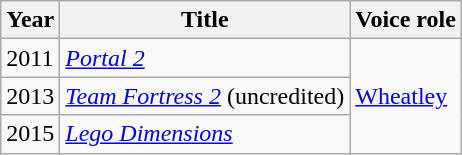<table class = "wikitable sortable">
<tr>
<th>Year</th>
<th>Title</th>
<th>Voice role</th>
</tr>
<tr>
<td>2011</td>
<td><em><a href='#'>Portal 2</a></em></td>
<td rowspan=3><a href='#'>Wheatley</a></td>
</tr>
<tr>
<td>2013</td>
<td><em><a href='#'>Team Fortress 2</a></em> (uncredited)</td>
</tr>
<tr>
<td>2015</td>
<td><em><a href='#'>Lego Dimensions</a> </em></td>
</tr>
</table>
